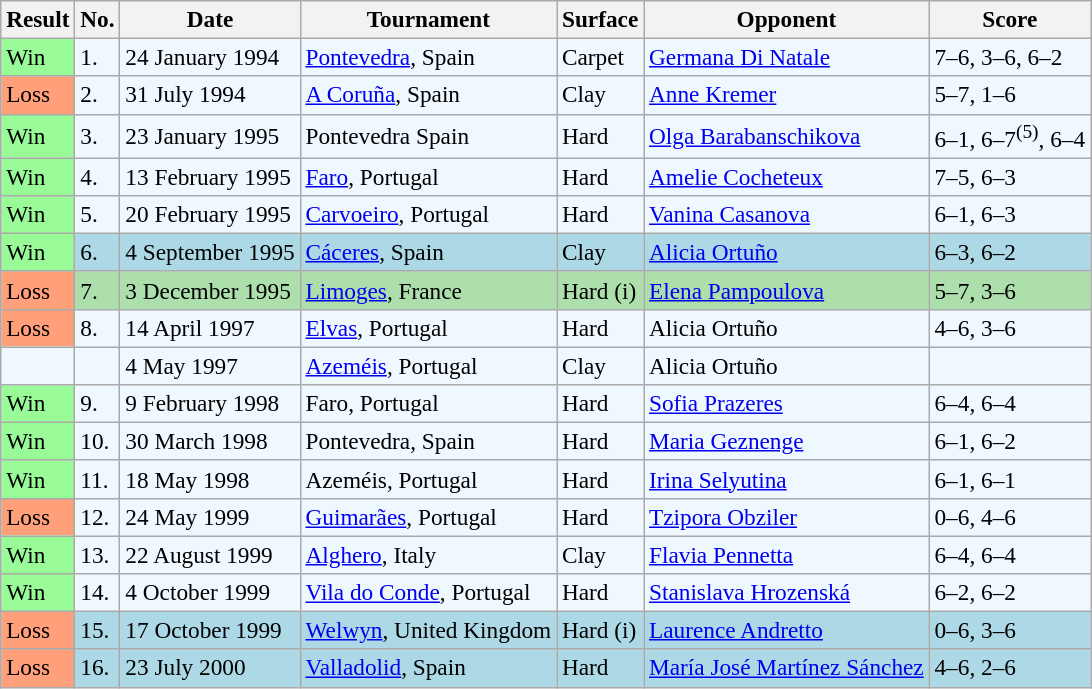<table class="sortable wikitable" style="font-size:97%;">
<tr>
<th>Result</th>
<th>No.</th>
<th>Date</th>
<th>Tournament</th>
<th>Surface</th>
<th>Opponent</th>
<th>Score</th>
</tr>
<tr bgcolor="#f0f8ff">
<td style="background:#98fb98;">Win</td>
<td>1.</td>
<td>24 January 1994</td>
<td><a href='#'>Pontevedra</a>, Spain</td>
<td>Carpet</td>
<td> <a href='#'>Germana Di Natale</a></td>
<td>7–6, 3–6, 6–2</td>
</tr>
<tr bgcolor="#f0f8ff">
<td style="background:#ffa07a;">Loss</td>
<td>2.</td>
<td>31 July 1994</td>
<td><a href='#'>A Coruña</a>, Spain</td>
<td>Clay</td>
<td> <a href='#'>Anne Kremer</a></td>
<td>5–7, 1–6</td>
</tr>
<tr bgcolor=f0f8ff>
<td style="background:#98fb98;">Win</td>
<td>3.</td>
<td>23 January 1995</td>
<td>Pontevedra Spain</td>
<td>Hard</td>
<td> <a href='#'>Olga Barabanschikova</a></td>
<td>6–1, 6–7<sup>(5)</sup>, 6–4</td>
</tr>
<tr bgcolor=f0f8ff>
<td style="background:#98fb98;">Win</td>
<td>4.</td>
<td>13 February 1995</td>
<td><a href='#'>Faro</a>, Portugal</td>
<td>Hard</td>
<td> <a href='#'>Amelie Cocheteux</a></td>
<td>7–5, 6–3</td>
</tr>
<tr bgcolor=f0f8ff>
<td style="background:#98fb98;">Win</td>
<td>5.</td>
<td>20 February 1995</td>
<td><a href='#'>Carvoeiro</a>, Portugal</td>
<td>Hard</td>
<td> <a href='#'>Vanina Casanova</a></td>
<td>6–1, 6–3</td>
</tr>
<tr bgcolor="lightblue">
<td style="background:#98fb98;">Win</td>
<td>6.</td>
<td>4 September 1995</td>
<td><a href='#'>Cáceres</a>, Spain</td>
<td>Clay</td>
<td> <a href='#'>Alicia Ortuño</a></td>
<td>6–3, 6–2</td>
</tr>
<tr bgcolor="#addfad">
<td style="background:#ffa07a;">Loss</td>
<td>7.</td>
<td>3 December 1995</td>
<td><a href='#'>Limoges</a>, France</td>
<td>Hard (i)</td>
<td> <a href='#'>Elena Pampoulova</a></td>
<td>5–7, 3–6</td>
</tr>
<tr bgcolor="#f0f8ff">
<td style="background:#ffa07a;">Loss</td>
<td>8.</td>
<td>14 April 1997</td>
<td><a href='#'>Elvas</a>, Portugal</td>
<td>Hard</td>
<td> Alicia Ortuño</td>
<td>4–6, 3–6</td>
</tr>
<tr style="background:#f0f8ff;">
<td></td>
<td></td>
<td>4 May 1997</td>
<td><a href='#'>Azeméis</a>, Portugal</td>
<td>Clay</td>
<td> Alicia Ortuño</td>
<td></td>
</tr>
<tr bgcolor="#f0f8ff">
<td style="background:#98fb98;">Win</td>
<td>9.</td>
<td>9 February 1998</td>
<td>Faro, Portugal</td>
<td>Hard</td>
<td> <a href='#'>Sofia Prazeres</a></td>
<td>6–4, 6–4</td>
</tr>
<tr style="background:#f0f8ff;">
<td style="background:#98fb98;">Win</td>
<td>10.</td>
<td>30 March 1998</td>
<td>Pontevedra, Spain</td>
<td>Hard</td>
<td> <a href='#'>Maria Geznenge</a></td>
<td>6–1, 6–2</td>
</tr>
<tr bgcolor="#f0f8ff">
<td style="background:#98fb98;">Win</td>
<td>11.</td>
<td>18 May 1998</td>
<td>Azeméis, Portugal</td>
<td>Hard</td>
<td> <a href='#'>Irina Selyutina</a></td>
<td>6–1, 6–1</td>
</tr>
<tr style="background:#f0f8ff;">
<td style="background:#ffa07a;">Loss</td>
<td>12.</td>
<td>24 May 1999</td>
<td><a href='#'>Guimarães</a>, Portugal</td>
<td>Hard</td>
<td> <a href='#'>Tzipora Obziler</a></td>
<td>0–6, 4–6</td>
</tr>
<tr bgcolor="#f0f8ff">
<td style="background:#98fb98;">Win</td>
<td>13.</td>
<td>22 August 1999</td>
<td><a href='#'>Alghero</a>, Italy</td>
<td>Clay</td>
<td> <a href='#'>Flavia Pennetta</a></td>
<td>6–4, 6–4</td>
</tr>
<tr style="background:#f0f8ff;">
<td style="background:#98fb98;">Win</td>
<td>14.</td>
<td>4 October 1999</td>
<td><a href='#'>Vila do Conde</a>, Portugal</td>
<td>Hard</td>
<td> <a href='#'>Stanislava Hrozenská</a></td>
<td>6–2, 6–2</td>
</tr>
<tr bgcolor="lightblue">
<td style="background:#ffa07a;">Loss</td>
<td>15.</td>
<td>17 October 1999</td>
<td><a href='#'>Welwyn</a>, United Kingdom</td>
<td>Hard (i)</td>
<td> <a href='#'>Laurence Andretto</a></td>
<td>0–6, 3–6</td>
</tr>
<tr bgcolor="lightblue">
<td style="background:#ffa07a;">Loss</td>
<td>16.</td>
<td>23 July 2000</td>
<td><a href='#'>Valladolid</a>, Spain</td>
<td>Hard</td>
<td> <a href='#'>María José Martínez Sánchez</a></td>
<td>4–6, 2–6</td>
</tr>
</table>
